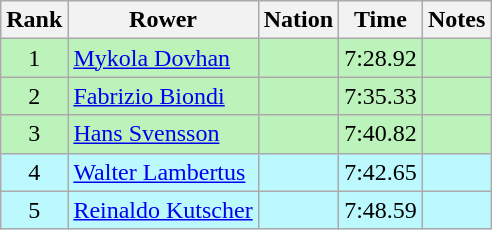<table class="wikitable sortable" style="text-align:center">
<tr>
<th>Rank</th>
<th>Rower</th>
<th>Nation</th>
<th>Time</th>
<th>Notes</th>
</tr>
<tr bgcolor=bbf3bb>
<td>1</td>
<td align=left><a href='#'>Mykola Dovhan</a></td>
<td align=left></td>
<td>7:28.92</td>
<td></td>
</tr>
<tr bgcolor=bbf3bb>
<td>2</td>
<td align=left><a href='#'>Fabrizio Biondi</a></td>
<td align=left></td>
<td>7:35.33</td>
<td></td>
</tr>
<tr bgcolor=bbf3bb>
<td>3</td>
<td align=left><a href='#'>Hans Svensson</a></td>
<td align=left></td>
<td>7:40.82</td>
<td></td>
</tr>
<tr bgcolor=bbf9ff>
<td>4</td>
<td align=left><a href='#'>Walter Lambertus</a></td>
<td align=left></td>
<td>7:42.65</td>
<td></td>
</tr>
<tr bgcolor=bbf9ff>
<td>5</td>
<td align=left><a href='#'>Reinaldo Kutscher</a></td>
<td align=left></td>
<td>7:48.59</td>
<td></td>
</tr>
</table>
